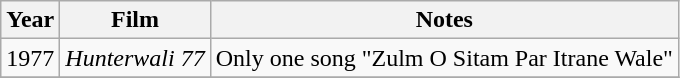<table class="wikitable sortable">
<tr>
<th>Year</th>
<th>Film</th>
<th>Notes</th>
</tr>
<tr>
<td>1977</td>
<td><em>Hunterwali 77</em></td>
<td>Only one song "Zulm O Sitam Par Itrane Wale"</td>
</tr>
<tr>
</tr>
</table>
